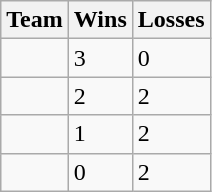<table class=wikitable>
<tr>
<th>Team</th>
<th>Wins</th>
<th>Losses</th>
</tr>
<tr>
<td><strong></strong></td>
<td>3</td>
<td>0</td>
</tr>
<tr>
<td></td>
<td>2</td>
<td>2</td>
</tr>
<tr>
<td></td>
<td>1</td>
<td>2</td>
</tr>
<tr>
<td></td>
<td>0</td>
<td>2</td>
</tr>
</table>
